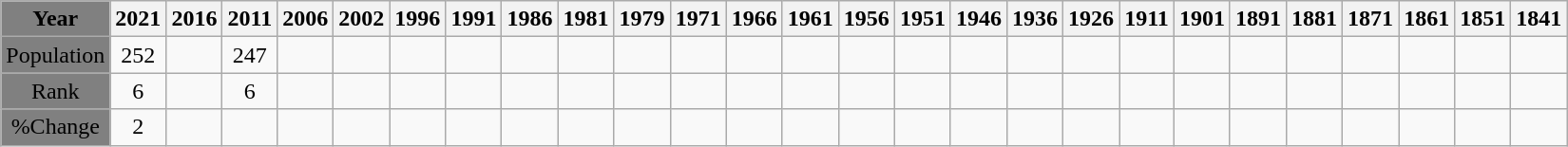<table class="wikitable">
<tr>
<th style="background:grey;">Year</th>
<th>2021</th>
<th>2016</th>
<th>2011</th>
<th>2006</th>
<th>2002</th>
<th>1996</th>
<th>1991</th>
<th>1986</th>
<th>1981</th>
<th>1979</th>
<th>1971</th>
<th>1966</th>
<th>1961</th>
<th>1956</th>
<th>1951</th>
<th>1946</th>
<th>1936</th>
<th>1926</th>
<th>1911</th>
<th>1901</th>
<th>1891</th>
<th>1881</th>
<th>1871</th>
<th>1861</th>
<th>1851</th>
<th>1841</th>
</tr>
<tr align="center">
<td style="background:grey;">Population</td>
<td>252</td>
<td></td>
<td>247</td>
<td></td>
<td></td>
<td></td>
<td></td>
<td></td>
<td></td>
<td></td>
<td></td>
<td></td>
<td></td>
<td></td>
<td></td>
<td></td>
<td></td>
<td></td>
<td></td>
<td></td>
<td></td>
<td></td>
<td></td>
<td></td>
<td></td>
<td></td>
</tr>
<tr align="center">
<td style="background:grey;">Rank</td>
<td>6</td>
<td></td>
<td>6</td>
<td></td>
<td></td>
<td></td>
<td></td>
<td></td>
<td></td>
<td></td>
<td></td>
<td></td>
<td></td>
<td></td>
<td></td>
<td></td>
<td></td>
<td></td>
<td></td>
<td></td>
<td></td>
<td></td>
<td></td>
<td></td>
<td></td>
<td></td>
</tr>
<tr align="center">
<td style="background:grey;">%Change</td>
<td>2</td>
<td></td>
<td></td>
<td></td>
<td></td>
<td></td>
<td></td>
<td></td>
<td></td>
<td></td>
<td></td>
<td></td>
<td></td>
<td></td>
<td></td>
<td></td>
<td></td>
<td></td>
<td></td>
<td></td>
<td></td>
<td></td>
<td></td>
<td></td>
<td></td>
</tr>
</table>
